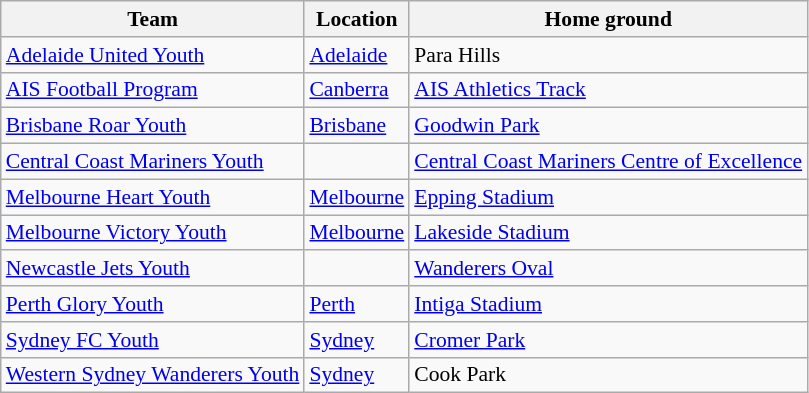<table class="wikitable" style="text-align:left; font-size:90%;">
<tr>
<th>Team</th>
<th>Location</th>
<th>Home ground</th>
</tr>
<tr>
<td><a href='#'>Adelaide United Youth</a></td>
<td><a href='#'>Adelaide</a></td>
<td>Para Hills</td>
</tr>
<tr>
<td><a href='#'>AIS Football Program</a></td>
<td><a href='#'>Canberra</a></td>
<td><a href='#'>AIS Athletics Track</a></td>
</tr>
<tr>
<td><a href='#'>Brisbane Roar Youth</a></td>
<td><a href='#'>Brisbane</a></td>
<td><a href='#'>Goodwin Park</a></td>
</tr>
<tr>
<td><a href='#'>Central Coast Mariners Youth</a></td>
<td></td>
<td><a href='#'>Central Coast Mariners Centre of Excellence</a></td>
</tr>
<tr>
<td><a href='#'>Melbourne Heart Youth</a></td>
<td><a href='#'>Melbourne</a></td>
<td><a href='#'>Epping Stadium</a></td>
</tr>
<tr>
<td><a href='#'>Melbourne Victory Youth</a></td>
<td><a href='#'>Melbourne</a></td>
<td><a href='#'>Lakeside Stadium</a></td>
</tr>
<tr>
<td><a href='#'>Newcastle Jets Youth</a></td>
<td></td>
<td><a href='#'>Wanderers Oval</a></td>
</tr>
<tr>
<td><a href='#'>Perth Glory Youth</a></td>
<td><a href='#'>Perth</a></td>
<td><a href='#'>Intiga Stadium</a></td>
</tr>
<tr>
<td><a href='#'>Sydney FC Youth</a></td>
<td><a href='#'>Sydney</a></td>
<td><a href='#'>Cromer Park</a></td>
</tr>
<tr>
<td><a href='#'>Western Sydney Wanderers Youth</a></td>
<td><a href='#'>Sydney</a></td>
<td>Cook Park</td>
</tr>
</table>
